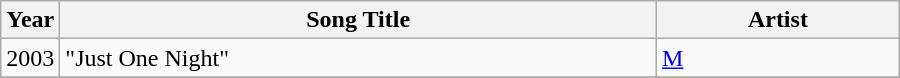<table class="wikitable" style="width:600px">
<tr>
<th width=10>Year</th>
<th>Song Title</th>
<th>Artist</th>
</tr>
<tr>
<td>2003</td>
<td>"Just One Night"</td>
<td><a href='#'>M</a></td>
</tr>
<tr>
</tr>
</table>
